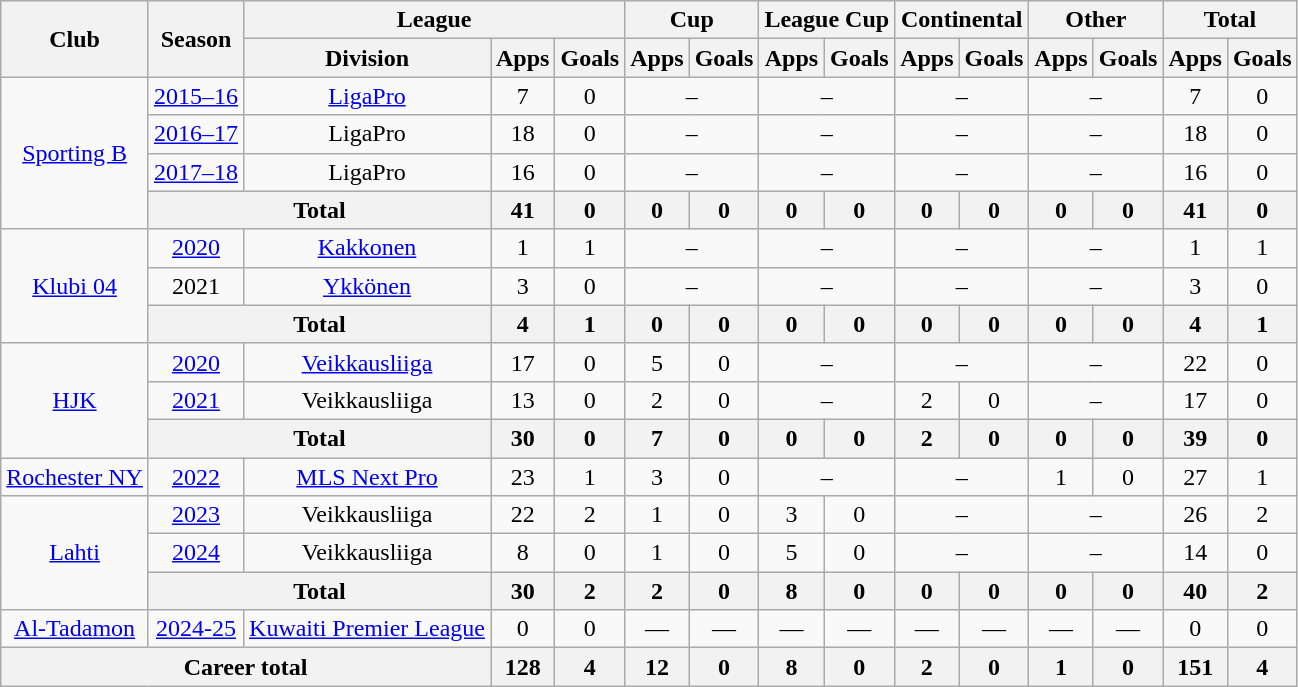<table class="wikitable" style="text-align:center">
<tr>
<th rowspan="2">Club</th>
<th rowspan="2">Season</th>
<th colspan="3">League</th>
<th colspan="2">Cup</th>
<th colspan="2">League Cup</th>
<th colspan="2">Continental</th>
<th colspan="2">Other</th>
<th colspan="2">Total</th>
</tr>
<tr>
<th>Division</th>
<th>Apps</th>
<th>Goals</th>
<th>Apps</th>
<th>Goals</th>
<th>Apps</th>
<th>Goals</th>
<th>Apps</th>
<th>Goals</th>
<th>Apps</th>
<th>Goals</th>
<th>Apps</th>
<th>Goals</th>
</tr>
<tr>
<td rowspan="4"><a href='#'>Sporting B</a></td>
<td><a href='#'>2015–16</a></td>
<td><a href='#'>LigaPro</a></td>
<td>7</td>
<td>0</td>
<td colspan="2">–</td>
<td colspan="2">–</td>
<td colspan="2">–</td>
<td colspan="2">–</td>
<td>7</td>
<td>0</td>
</tr>
<tr>
<td><a href='#'>2016–17</a></td>
<td>LigaPro</td>
<td>18</td>
<td>0</td>
<td colspan="2">–</td>
<td colspan="2">–</td>
<td colspan="2">–</td>
<td colspan="2">–</td>
<td>18</td>
<td>0</td>
</tr>
<tr>
<td><a href='#'>2017–18</a></td>
<td>LigaPro</td>
<td>16</td>
<td>0</td>
<td colspan="2">–</td>
<td colspan="2">–</td>
<td colspan="2">–</td>
<td colspan="2">–</td>
<td>16</td>
<td>0</td>
</tr>
<tr>
<th colspan="2">Total</th>
<th>41</th>
<th>0</th>
<th>0</th>
<th>0</th>
<th>0</th>
<th>0</th>
<th>0</th>
<th>0</th>
<th>0</th>
<th>0</th>
<th>41</th>
<th>0</th>
</tr>
<tr>
<td rowspan="3"><a href='#'>Klubi 04</a></td>
<td><a href='#'>2020</a></td>
<td><a href='#'>Kakkonen</a></td>
<td>1</td>
<td>1</td>
<td colspan="2">–</td>
<td colspan="2">–</td>
<td colspan="2">–</td>
<td colspan="2">–</td>
<td>1</td>
<td>1</td>
</tr>
<tr>
<td>2021</td>
<td><a href='#'>Ykkönen</a></td>
<td>3</td>
<td>0</td>
<td colspan="2">–</td>
<td colspan="2">–</td>
<td colspan="2">–</td>
<td colspan="2">–</td>
<td>3</td>
<td>0</td>
</tr>
<tr>
<th colspan="2">Total</th>
<th>4</th>
<th>1</th>
<th>0</th>
<th>0</th>
<th>0</th>
<th>0</th>
<th>0</th>
<th>0</th>
<th>0</th>
<th>0</th>
<th>4</th>
<th>1</th>
</tr>
<tr>
<td rowspan="3"><a href='#'>HJK</a></td>
<td><a href='#'>2020</a></td>
<td><a href='#'>Veikkausliiga</a></td>
<td>17</td>
<td>0</td>
<td>5</td>
<td>0</td>
<td colspan="2">–</td>
<td colspan="2">–</td>
<td colspan="2">–</td>
<td>22</td>
<td>0</td>
</tr>
<tr>
<td><a href='#'>2021</a></td>
<td>Veikkausliiga</td>
<td>13</td>
<td>0</td>
<td>2</td>
<td>0</td>
<td colspan="2">–</td>
<td>2</td>
<td>0</td>
<td colspan="2">–</td>
<td>17</td>
<td>0</td>
</tr>
<tr>
<th colspan="2">Total</th>
<th>30</th>
<th>0</th>
<th>7</th>
<th>0</th>
<th>0</th>
<th>0</th>
<th>2</th>
<th>0</th>
<th>0</th>
<th>0</th>
<th>39</th>
<th>0</th>
</tr>
<tr>
<td><a href='#'>Rochester NY</a></td>
<td><a href='#'>2022</a></td>
<td><a href='#'>MLS Next Pro</a></td>
<td>23</td>
<td>1</td>
<td>3</td>
<td>0</td>
<td colspan="2">–</td>
<td colspan="2">–</td>
<td>1</td>
<td>0</td>
<td>27</td>
<td>1</td>
</tr>
<tr>
<td rowspan="3"><a href='#'>Lahti</a></td>
<td><a href='#'>2023</a></td>
<td>Veikkausliiga</td>
<td>22</td>
<td>2</td>
<td>1</td>
<td>0</td>
<td>3</td>
<td>0</td>
<td colspan="2">–</td>
<td colspan="2">–</td>
<td>26</td>
<td>2</td>
</tr>
<tr>
<td><a href='#'>2024</a></td>
<td>Veikkausliiga</td>
<td>8</td>
<td>0</td>
<td>1</td>
<td>0</td>
<td>5</td>
<td>0</td>
<td colspan="2">–</td>
<td colspan="2">–</td>
<td>14</td>
<td>0</td>
</tr>
<tr>
<th colspan="2">Total</th>
<th>30</th>
<th>2</th>
<th>2</th>
<th>0</th>
<th>8</th>
<th>0</th>
<th>0</th>
<th>0</th>
<th>0</th>
<th>0</th>
<th>40</th>
<th>2</th>
</tr>
<tr>
<td><a href='#'>Al-Tadamon</a></td>
<td><a href='#'>2024-25</a></td>
<td><a href='#'>Kuwaiti Premier League</a></td>
<td>0</td>
<td>0</td>
<td>—</td>
<td>—</td>
<td>—</td>
<td>—</td>
<td>—</td>
<td>—</td>
<td>—</td>
<td>—</td>
<td>0</td>
<td>0</td>
</tr>
<tr>
<th colspan="3">Career total</th>
<th>128</th>
<th>4</th>
<th>12</th>
<th>0</th>
<th>8</th>
<th>0</th>
<th>2</th>
<th>0</th>
<th>1</th>
<th>0</th>
<th>151</th>
<th>4</th>
</tr>
</table>
